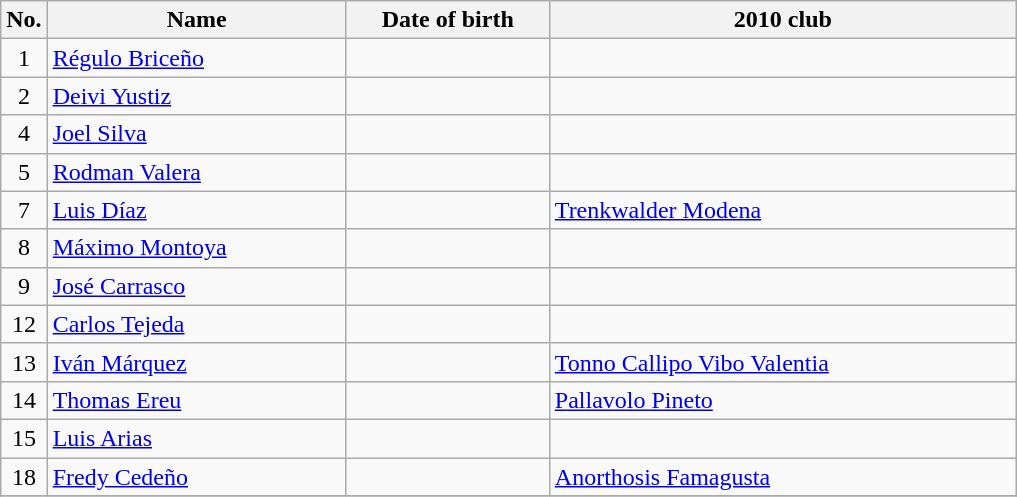<table class="wikitable sortable" style="font-size:100%; text-align:center;">
<tr>
<th>No.</th>
<th style="width:12em">Name</th>
<th style="width:8em">Date of birth</th>
<th style="width:19em">2010 club</th>
</tr>
<tr>
<td>1</td>
<td align=left><a href='#'>Régulo Briceño</a></td>
<td align=right></td>
<td align=left></td>
</tr>
<tr>
<td>2</td>
<td align=left><a href='#'>Deivi Yustiz</a></td>
<td align=right></td>
<td align=left></td>
</tr>
<tr>
<td>4</td>
<td align=left><a href='#'>Joel Silva</a></td>
<td align=right></td>
<td align=left></td>
</tr>
<tr>
<td>5</td>
<td align=left><a href='#'>Rodman Valera</a></td>
<td align=right></td>
<td align=left></td>
</tr>
<tr>
<td>7</td>
<td align=left><a href='#'>Luis Díaz</a></td>
<td align=right></td>
<td align=left> <a href='#'>Trenkwalder Modena</a></td>
</tr>
<tr>
<td>8</td>
<td align=left><a href='#'>Máximo Montoya</a></td>
<td align=right></td>
<td align=left></td>
</tr>
<tr>
<td>9</td>
<td align=left><a href='#'>José Carrasco</a></td>
<td align=right></td>
<td align=left></td>
</tr>
<tr>
<td>12</td>
<td align=left><a href='#'>Carlos Tejeda</a></td>
<td align=right></td>
<td align=left></td>
</tr>
<tr>
<td>13</td>
<td align=left><a href='#'>Iván Márquez</a></td>
<td align=right></td>
<td align=left> <a href='#'>Tonno Callipo Vibo Valentia</a></td>
</tr>
<tr>
<td>14</td>
<td align=left><a href='#'>Thomas Ereu</a></td>
<td align=right></td>
<td align=left> <a href='#'>Pallavolo Pineto</a></td>
</tr>
<tr>
<td>15</td>
<td align=left><a href='#'>Luis Arias</a></td>
<td align=right></td>
<td align=left></td>
</tr>
<tr>
<td>18</td>
<td align=left><a href='#'>Fredy Cedeño</a></td>
<td align=right></td>
<td align=left> <a href='#'>Anorthosis Famagusta</a></td>
</tr>
<tr>
</tr>
</table>
